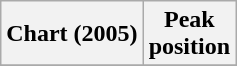<table class="wikitable plainrowheaders" style="text-align:center">
<tr>
<th scope="col">Chart (2005)</th>
<th scope="col">Peak<br>position</th>
</tr>
<tr>
</tr>
</table>
